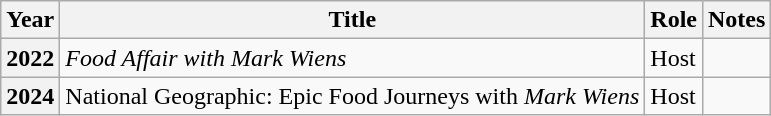<table class="wikitable plainrowheaders sortable">
<tr>
<th scope="col">Year</th>
<th scope="col">Title</th>
<th scope="col">Role</th>
<th class="unsortable" scope="col">Notes</th>
</tr>
<tr>
<th scope="row">2022</th>
<td><em>Food Affair with Mark Wiens</em></td>
<td>Host</td>
<td></td>
</tr>
<tr>
<th scope="row">2024</th>
<td>National Geographic: Epic Food Journeys with <em>Mark Wiens</em></td>
<td>Host</td>
<td></td>
</tr>
</table>
